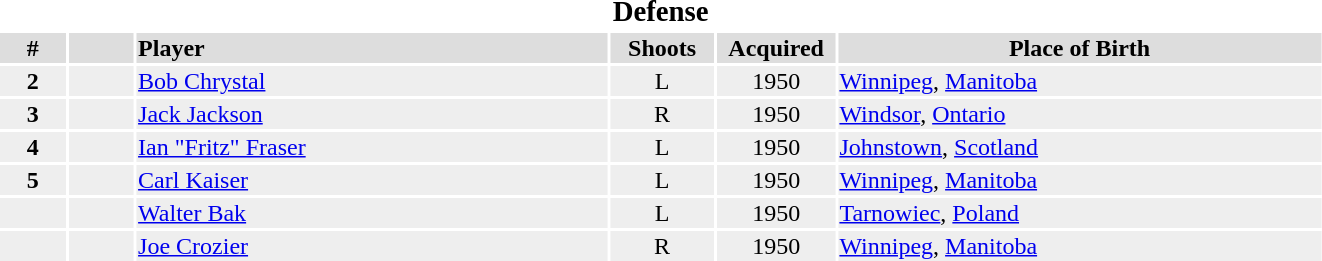<table width=70%>
<tr>
<th colspan="6" style="text-align:center;"><big>Defense</big></th>
</tr>
<tr bgcolor="#dddddd">
<th width=5%>#</th>
<th width=5%></th>
<td align=left!!width=15%><strong>Player</strong></td>
<th width=8%>Shoots</th>
<th width=9%>Acquired</th>
<th width=37%>Place of Birth</th>
</tr>
<tr bgcolor="#eeeeee">
<td align=center><strong>2</strong></td>
<td align=center></td>
<td><a href='#'>Bob Chrystal</a></td>
<td align=center>L</td>
<td align=center>1950</td>
<td><a href='#'>Winnipeg</a>, <a href='#'>Manitoba</a></td>
</tr>
<tr bgcolor="#eeeeee">
<td align=center><strong>3</strong></td>
<td align=center></td>
<td><a href='#'>Jack Jackson</a></td>
<td align=center>R</td>
<td align=center>1950</td>
<td><a href='#'>Windsor</a>, <a href='#'>Ontario</a></td>
</tr>
<tr bgcolor="#eeeeee">
<td align=center><strong>4</strong></td>
<td align=center></td>
<td><a href='#'>Ian "Fritz" Fraser</a></td>
<td align=center>L</td>
<td align=center>1950</td>
<td><a href='#'>Johnstown</a>, <a href='#'>Scotland</a></td>
</tr>
<tr bgcolor="#eeeeee">
<td align=center><strong>5</strong></td>
<td align=center></td>
<td><a href='#'>Carl Kaiser</a></td>
<td align=center>L</td>
<td align=center>1950</td>
<td><a href='#'>Winnipeg</a>, <a href='#'>Manitoba</a></td>
</tr>
<tr bgcolor="#eeeeee">
<td align=center></td>
<td align=center></td>
<td><a href='#'>Walter Bak</a></td>
<td align=center>L</td>
<td align=center>1950</td>
<td><a href='#'>Tarnowiec</a>, <a href='#'>Poland</a></td>
</tr>
<tr bgcolor="#eeeeee">
<td align=center></td>
<td align=center></td>
<td><a href='#'>Joe Crozier</a></td>
<td align=center>R</td>
<td align=center>1950</td>
<td><a href='#'>Winnipeg</a>, <a href='#'>Manitoba</a></td>
</tr>
</table>
